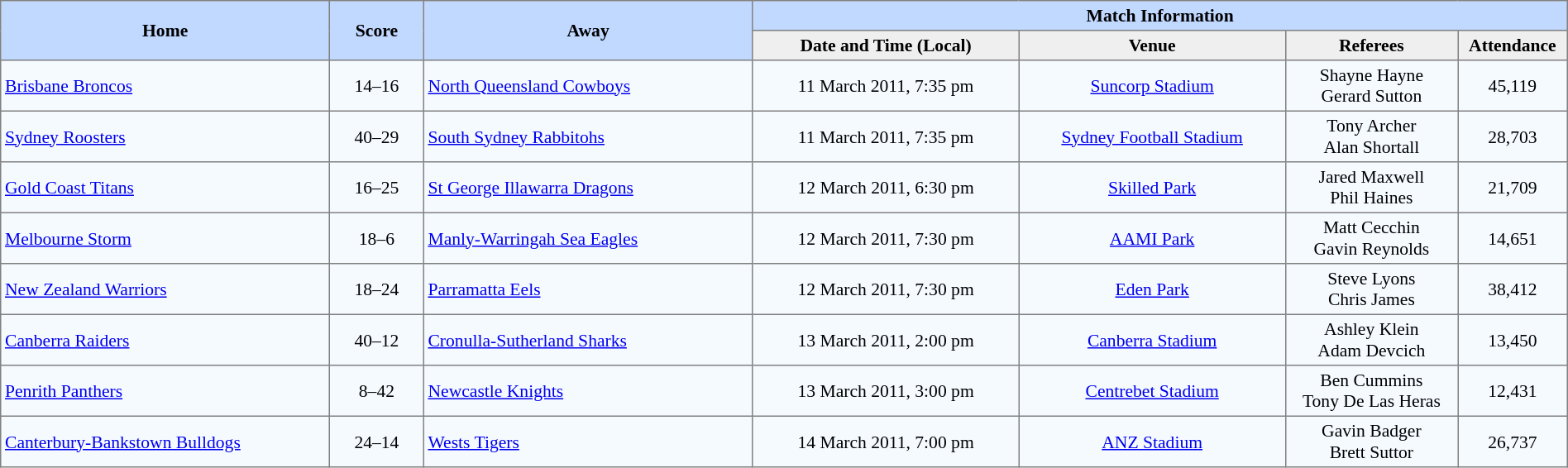<table border="1" cellpadding="3" cellspacing="0" style="border-collapse:collapse; font-size:90%; width:100%;">
<tr style="background:#c1d8ff;">
<th rowspan="2" style="width:21%;">Home</th>
<th rowspan="2" style="width:6%;">Score</th>
<th rowspan="2" style="width:21%;">Away</th>
<th colspan=6>Match Information</th>
</tr>
<tr style="background:#efefef;">
<th width=17%>Date and Time (Local)</th>
<th width=17%>Venue</th>
<th width=11%>Referees</th>
<th width=7%>Attendance</th>
</tr>
<tr style="text-align:center; background:#f5faff;">
<td align=left> <a href='#'>Brisbane Broncos</a></td>
<td>14–16</td>
<td align=left> <a href='#'>North Queensland Cowboys</a></td>
<td>11 March 2011, 7:35 pm</td>
<td><a href='#'>Suncorp Stadium</a></td>
<td>Shayne Hayne<br>Gerard Sutton</td>
<td>45,119</td>
</tr>
<tr style="text-align:center; background:#f5faff;">
<td align=left> <a href='#'>Sydney Roosters</a></td>
<td>40–29</td>
<td align=left> <a href='#'>South Sydney Rabbitohs</a></td>
<td>11 March 2011, 7:35 pm</td>
<td><a href='#'>Sydney Football Stadium</a></td>
<td>Tony Archer<br> Alan Shortall</td>
<td>28,703</td>
</tr>
<tr style="text-align:center; background:#f5faff;">
<td align=left> <a href='#'>Gold Coast Titans</a></td>
<td>16–25</td>
<td align=left> <a href='#'>St George Illawarra Dragons</a></td>
<td>12 March 2011, 6:30 pm</td>
<td><a href='#'>Skilled Park</a></td>
<td>Jared Maxwell<br> Phil Haines</td>
<td>21,709</td>
</tr>
<tr style="text-align:center; background:#f5faff;">
<td align=left> <a href='#'>Melbourne Storm</a></td>
<td>18–6</td>
<td align=left> <a href='#'>Manly-Warringah Sea Eagles</a></td>
<td>12 March 2011, 7:30 pm</td>
<td><a href='#'>AAMI Park</a></td>
<td>Matt Cecchin<br> Gavin Reynolds</td>
<td>14,651</td>
</tr>
<tr style="text-align:center; background:#f5faff;">
<td align=left> <a href='#'>New Zealand Warriors</a></td>
<td>18–24</td>
<td align=left> <a href='#'>Parramatta Eels</a></td>
<td>12 March 2011, 7:30 pm</td>
<td><a href='#'>Eden Park</a></td>
<td>Steve Lyons<br> Chris James</td>
<td>38,412</td>
</tr>
<tr style="text-align:center; background:#f5faff;">
<td align=left> <a href='#'>Canberra Raiders</a></td>
<td>40–12</td>
<td align=left> <a href='#'>Cronulla-Sutherland Sharks</a></td>
<td>13 March 2011, 2:00 pm</td>
<td><a href='#'>Canberra Stadium</a></td>
<td>Ashley Klein<br> Adam Devcich</td>
<td>13,450</td>
</tr>
<tr style="text-align:center; background:#f5faff;">
<td align=left> <a href='#'>Penrith Panthers</a></td>
<td>8–42</td>
<td align=left> <a href='#'>Newcastle Knights</a></td>
<td>13 March 2011, 3:00 pm</td>
<td><a href='#'>Centrebet Stadium</a></td>
<td>Ben Cummins<br> Tony De Las Heras</td>
<td>12,431</td>
</tr>
<tr style="text-align:center; background:#f5faff;">
<td align=left> <a href='#'>Canterbury-Bankstown Bulldogs</a></td>
<td>24–14</td>
<td align=left> <a href='#'>Wests Tigers</a></td>
<td>14 March 2011, 7:00 pm</td>
<td><a href='#'>ANZ Stadium</a></td>
<td>Gavin Badger<br>Brett Suttor</td>
<td>26,737</td>
</tr>
</table>
